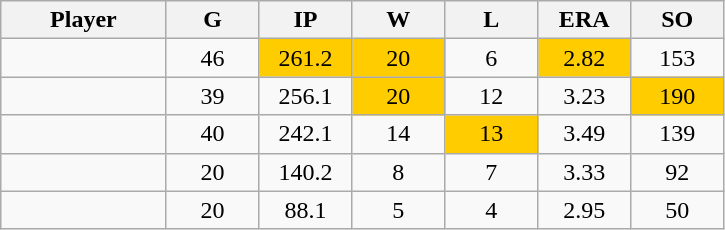<table class="wikitable sortable">
<tr>
<th bgcolor="#DDDDFF" width="16%">Player</th>
<th bgcolor="#DDDDFF" width="9%">G</th>
<th bgcolor="#DDDDFF" width="9%">IP</th>
<th bgcolor="#DDDDFF" width="9%">W</th>
<th bgcolor="#DDDDFF" width="9%">L</th>
<th bgcolor="#DDDDFF" width="9%">ERA</th>
<th bgcolor="#DDDDFF" width="9%">SO</th>
</tr>
<tr align="center">
<td></td>
<td>46</td>
<td bgcolor="#FFCC00">261.2</td>
<td bgcolor="#FFCC00">20</td>
<td>6</td>
<td bgcolor="#FFCC00">2.82</td>
<td>153</td>
</tr>
<tr align="center">
<td></td>
<td>39</td>
<td>256.1</td>
<td bgcolor="#FFCC00">20</td>
<td>12</td>
<td>3.23</td>
<td bgcolor="#FFCC00">190</td>
</tr>
<tr align="center">
<td></td>
<td>40</td>
<td>242.1</td>
<td>14</td>
<td bgcolor="#FFCC00">13</td>
<td>3.49</td>
<td>139</td>
</tr>
<tr align="center">
<td></td>
<td>20</td>
<td>140.2</td>
<td>8</td>
<td>7</td>
<td>3.33</td>
<td>92</td>
</tr>
<tr align="center">
<td></td>
<td>20</td>
<td>88.1</td>
<td>5</td>
<td>4</td>
<td>2.95</td>
<td>50</td>
</tr>
</table>
